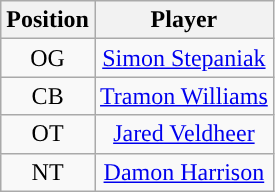<table class="wikitable" style="text-align:center">
<tr>
<th>Position</th>
<th>Player</th>
</tr>
<tr>
<td>OG</td>
<td><a href='#'>Simon Stepaniak</a></td>
</tr>
<tr>
<td>CB</td>
<td><a href='#'>Tramon Williams</a></td>
</tr>
<tr>
<td>OT</td>
<td><a href='#'>Jared Veldheer</a></td>
</tr>
<tr>
<td>NT</td>
<td><a href='#'>Damon Harrison</a></td>
</tr>
</table>
